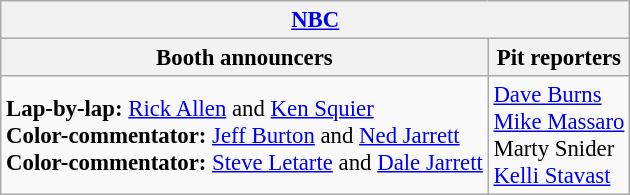<table class="wikitable" style="font-size: 95%;">
<tr>
<th colspan="2"><a href='#'>NBC</a></th>
</tr>
<tr>
<th>Booth announcers</th>
<th>Pit reporters</th>
</tr>
<tr>
<td><strong>Lap-by-lap:</strong> <a href='#'>Rick Allen</a> and <a href='#'>Ken Squier</a><br><strong>Color-commentator:</strong> <a href='#'>Jeff Burton</a> and <a href='#'>Ned Jarrett</a><br><strong>Color-commentator:</strong> <a href='#'>Steve Letarte</a> and <a href='#'>Dale Jarrett</a></td>
<td><a href='#'>Dave Burns</a><br><a href='#'>Mike Massaro</a><br>Marty Snider<br><a href='#'>Kelli Stavast</a></td>
</tr>
</table>
